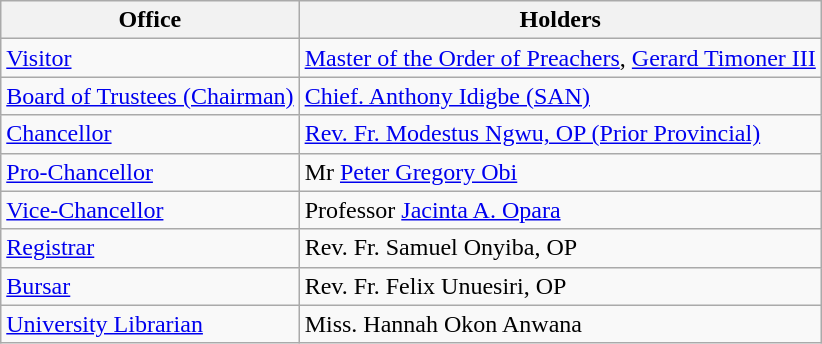<table class="wikitable">
<tr>
<th>Office</th>
<th>Holders</th>
</tr>
<tr>
<td><a href='#'>Visitor</a></td>
<td><a href='#'>Master of the Order of Preachers</a>,  <a href='#'>Gerard Timoner III</a></td>
</tr>
<tr>
<td><a href='#'>Board of Trustees (Chairman)</a></td>
<td><a href='#'>Chief. Anthony Idigbe (SAN)</a></td>
</tr>
<tr>
<td><a href='#'>Chancellor</a></td>
<td><a href='#'>Rev. Fr. Modestus Ngwu, OP (Prior Provincial)</a></td>
</tr>
<tr>
<td><a href='#'>Pro-Chancellor</a></td>
<td>Mr <a href='#'>Peter Gregory Obi</a></td>
</tr>
<tr>
<td><a href='#'>Vice-Chancellor</a></td>
<td>Professor <a href='#'>Jacinta A. Opara</a></td>
</tr>
<tr>
<td><a href='#'>Registrar</a></td>
<td>Rev. Fr. Samuel Onyiba, OP</td>
</tr>
<tr>
<td><a href='#'>Bursar</a></td>
<td>Rev. Fr. Felix Unuesiri, OP</td>
</tr>
<tr>
<td><a href='#'>University Librarian</a></td>
<td>Miss. Hannah Okon Anwana</td>
</tr>
</table>
